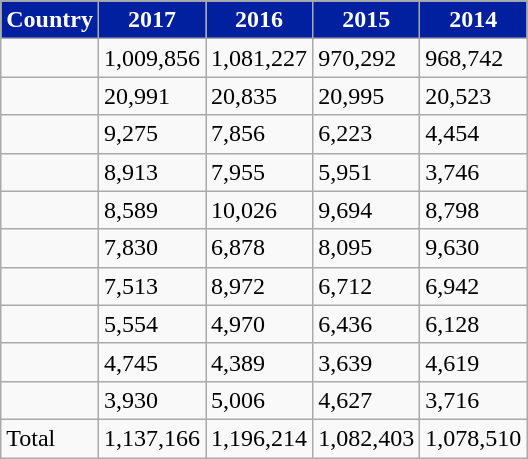<table class="wikitable sortable">
<tr>
</tr>
<tr style=color:white>
<th style=background:#00209F>Country</th>
<th style=background:#00209F>2017</th>
<th style=background:#00209F>2016</th>
<th style=background:#00209F>2015</th>
<th style=background:#00209F>2014</th>
</tr>
<tr>
<td></td>
<td>1,009,856</td>
<td>1,081,227</td>
<td>970,292</td>
<td>968,742</td>
</tr>
<tr>
<td></td>
<td>20,991</td>
<td>20,835</td>
<td>20,995</td>
<td>20,523</td>
</tr>
<tr>
<td></td>
<td>9,275</td>
<td>7,856</td>
<td>6,223</td>
<td>4,454</td>
</tr>
<tr>
<td></td>
<td>8,913</td>
<td>7,955</td>
<td>5,951</td>
<td>3,746</td>
</tr>
<tr>
<td></td>
<td>8,589</td>
<td>10,026</td>
<td>9,694</td>
<td>8,798</td>
</tr>
<tr>
<td></td>
<td>7,830</td>
<td>6,878</td>
<td>8,095</td>
<td>9,630</td>
</tr>
<tr>
<td></td>
<td>7,513</td>
<td>8,972</td>
<td>6,712</td>
<td>6,942</td>
</tr>
<tr>
<td></td>
<td>5,554</td>
<td>4,970</td>
<td>6,436</td>
<td>6,128</td>
</tr>
<tr>
<td></td>
<td>4,745</td>
<td>4,389</td>
<td>3,639</td>
<td>4,619</td>
</tr>
<tr>
<td></td>
<td>3,930</td>
<td>5,006</td>
<td>4,627</td>
<td>3,716</td>
</tr>
<tr>
<td>Total</td>
<td>1,137,166</td>
<td>1,196,214</td>
<td>1,082,403</td>
<td>1,078,510</td>
</tr>
</table>
